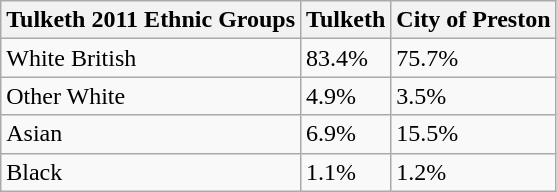<table class="wikitable">
<tr>
<th>Tulketh 2011 Ethnic Groups</th>
<th>Tulketh</th>
<th>City of Preston</th>
</tr>
<tr>
<td>White British</td>
<td>83.4%</td>
<td>75.7%</td>
</tr>
<tr>
<td>Other White</td>
<td>4.9%</td>
<td>3.5%</td>
</tr>
<tr>
<td>Asian</td>
<td>6.9%</td>
<td>15.5%</td>
</tr>
<tr>
<td>Black</td>
<td>1.1%</td>
<td>1.2%</td>
</tr>
</table>
